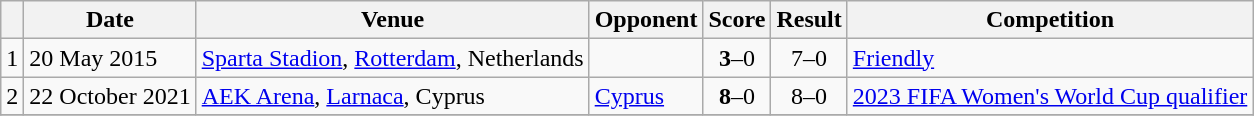<table class="wikitable">
<tr>
<th></th>
<th>Date</th>
<th>Venue</th>
<th>Opponent</th>
<th>Score</th>
<th>Result</th>
<th>Competition</th>
</tr>
<tr>
<td>1</td>
<td>20 May 2015</td>
<td><a href='#'>Sparta Stadion</a>, <a href='#'>Rotterdam</a>, Netherlands</td>
<td></td>
<td align=center><strong>3</strong>–0</td>
<td align=center>7–0</td>
<td><a href='#'>Friendly</a></td>
</tr>
<tr>
<td>2</td>
<td>22 October 2021</td>
<td><a href='#'>AEK Arena</a>, <a href='#'>Larnaca</a>, Cyprus</td>
<td> <a href='#'>Cyprus</a></td>
<td align=center><strong>8</strong>–0</td>
<td align=center>8–0</td>
<td><a href='#'>2023 FIFA Women's World Cup qualifier</a></td>
</tr>
<tr>
</tr>
</table>
